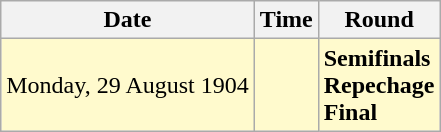<table class="wikitable">
<tr>
<th>Date</th>
<th>Time</th>
<th>Round</th>
</tr>
<tr style=background:lemonchiffon>
<td>Monday, 29 August 1904</td>
<td></td>
<td><strong>Semifinals</strong><br><strong>Repechage</strong><br><strong>Final</strong></td>
</tr>
</table>
